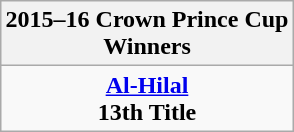<table class="wikitable" style="text-align: center; margin: 0 auto;">
<tr>
<th>2015–16 Crown Prince Cup <br>Winners</th>
</tr>
<tr>
<td><strong><a href='#'>Al-Hilal</a></strong><br><strong>13th Title</strong></td>
</tr>
</table>
